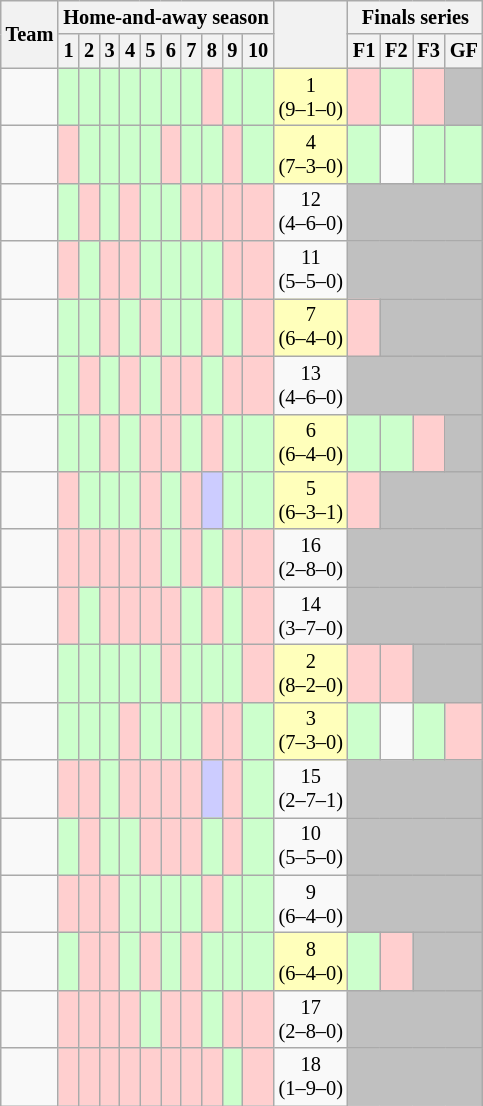<table class="wikitable sortable" style="font-size:85%; text-align:center">
<tr>
<th rowspan=2>Team</th>
<th colspan=10>Home-and-away season</th>
<th rowspan=2></th>
<th colspan=4>Finals series</th>
</tr>
<tr>
<th>1</th>
<th>2</th>
<th>3</th>
<th>4</th>
<th>5</th>
<th>6</th>
<th>7</th>
<th>8</th>
<th>9</th>
<th>10</th>
<th>F1</th>
<th>F2</th>
<th>F3</th>
<th>GF</th>
</tr>
<tr>
<td align=left></td>
<td bgcolor=CCFFCC><strong></strong></td>
<td bgcolor=CCFFCC></td>
<td bgcolor=CCFFCC><strong></strong></td>
<td bgcolor=CCFFCC></td>
<td bgcolor=CCFFCC><strong></strong></td>
<td bgcolor=CCFFCC></td>
<td bgcolor=CCFFCC><strong></strong></td>
<td bgcolor=FFCFCF></td>
<td bgcolor=CCFFCC><strong></strong></td>
<td bgcolor=CCFFCC></td>
<td bgcolor=FFFFBB>1<br>(9–1–0)</td>
<td bgcolor=FFCFCF><strong></strong></td>
<td bgcolor=CCFFCC><strong></strong></td>
<td bgcolor=FFCFCF></td>
<td bgcolor=C0C0C0></td>
</tr>
<tr>
<td align=left></td>
<td bgcolor=FFCFCF><strong></strong></td>
<td bgcolor=CCFFCC></td>
<td bgcolor=CCFFCC><strong></strong></td>
<td bgcolor=CCFFCC></td>
<td bgcolor=CCFFCC></td>
<td bgcolor=FFCFCF><strong></strong></td>
<td bgcolor=CCFFCC></td>
<td bgcolor=CCFFCC><strong></strong></td>
<td bgcolor=FFCFCF></td>
<td bgcolor=CCFFCC><strong></strong></td>
<td bgcolor=FFFFBB>4<br>(7–3–0)</td>
<td bgcolor=CCFFCC></td>
<td></td>
<td bgcolor=CCFFCC><strong></strong></td>
<td bgcolor=CCFFCC></td>
</tr>
<tr>
<td align=left></td>
<td bgcolor=CCFFCC><strong></strong></td>
<td bgcolor=FFCFCF></td>
<td bgcolor=CCFFCC></td>
<td bgcolor=FFCFCF><strong></strong></td>
<td bgcolor=CCFFCC><strong></strong></td>
<td bgcolor=CCFFCC></td>
<td bgcolor=FFCFCF><strong></strong></td>
<td bgcolor=FFCFCF></td>
<td bgcolor=FFCFCF></td>
<td bgcolor=FFCFCF><strong></strong></td>
<td>12<br>(4–6–0)</td>
<td colspan=4 bgcolor=C0C0C0></td>
</tr>
<tr>
<td align=left></td>
<td bgcolor=FFCFCF></td>
<td bgcolor=CCFFCC><strong></strong></td>
<td bgcolor=FFCFCF><strong></strong></td>
<td bgcolor=FFCFCF></td>
<td bgcolor=CCFFCC><strong></strong></td>
<td bgcolor=CCFFCC></td>
<td bgcolor=CCFFCC></td>
<td bgcolor=CCFFCC><strong></strong></td>
<td bgcolor=FFCFCF></td>
<td bgcolor=FFCFCF><strong></strong></td>
<td>11<br>(5–5–0)</td>
<td colspan=4 bgcolor=C0C0C0></td>
</tr>
<tr>
<td align=left></td>
<td bgcolor=CCFFCC></td>
<td bgcolor=CCFFCC><strong></strong></td>
<td bgcolor=FFCFCF></td>
<td bgcolor=CCFFCC><strong></strong></td>
<td bgcolor=FFCFCF></td>
<td bgcolor=CCFFCC><strong></strong></td>
<td bgcolor=CCFFCC></td>
<td bgcolor=FFCFCF><strong></strong></td>
<td bgcolor=CCFFCC><strong></strong></td>
<td bgcolor=FFCFCF></td>
<td bgcolor=FFFFBB>7<br>(6–4–0)</td>
<td bgcolor=FFCFCF></td>
<td colspan=3 bgcolor=C0C0C0></td>
</tr>
<tr>
<td align=left></td>
<td bgcolor=CCFFCC><strong></strong></td>
<td bgcolor=FFCFCF></td>
<td bgcolor=CCFFCC><strong></strong></td>
<td bgcolor=FFCFCF></td>
<td bgcolor=CCFFCC></td>
<td bgcolor=FFCFCF><strong></strong></td>
<td bgcolor=FFCFCF></td>
<td bgcolor=CCFFCC><strong></strong></td>
<td bgcolor=FFCFCF></td>
<td bgcolor=FFCFCF><strong></strong></td>
<td>13<br>(4–6–0)</td>
<td colspan=4 bgcolor=C0C0C0></td>
</tr>
<tr>
<td align=left></td>
<td bgcolor=CCFFCC><strong></strong></td>
<td bgcolor=CCFFCC></td>
<td bgcolor=FFCFCF><strong></strong></td>
<td bgcolor=CCFFCC></td>
<td bgcolor=FFCFCF><strong></strong></td>
<td bgcolor=FFCFCF></td>
<td bgcolor=CCFFCC><strong></strong></td>
<td bgcolor=FFCFCF></td>
<td bgcolor=CCFFCC></td>
<td bgcolor=CCFFCC><strong></strong></td>
<td bgcolor=FFFFBB>6<br>(6–4–0)</td>
<td bgcolor=CCFFCC><strong></strong></td>
<td bgcolor=CCFFCC></td>
<td bgcolor=FFCFCF></td>
<td bgcolor=C0C0C0></td>
</tr>
<tr>
<td align=left></td>
<td bgcolor=FFCFCF></td>
<td bgcolor=CCFFCC><strong></strong></td>
<td bgcolor=CCFFCC></td>
<td bgcolor=CCFFCC><strong></strong></td>
<td bgcolor=FFCFCF></td>
<td bgcolor=CCFFCC></td>
<td bgcolor=FFCFCF><strong></strong></td>
<td bgcolor=CCCCFF></td>
<td bgcolor=CCFFCC><strong></strong></td>
<td bgcolor=CCFFCC><strong></strong></td>
<td bgcolor=FFFFBB>5<br>(6–3–1)</td>
<td bgcolor=FFCFCF><strong></strong></td>
<td colspan=3 bgcolor=C0C0C0></td>
</tr>
<tr>
<td align=left></td>
<td bgcolor=FFCFCF></td>
<td bgcolor=FFCFCF><strong></strong></td>
<td bgcolor=FFCFCF><strong></strong></td>
<td bgcolor=FFCFCF><strong></strong></td>
<td bgcolor=FFCFCF></td>
<td bgcolor=CCFFCC><strong></strong></td>
<td bgcolor=FFCFCF></td>
<td bgcolor=CCFFCC><strong></strong></td>
<td bgcolor=FFCFCF></td>
<td bgcolor=FFCFCF></td>
<td>16<br>(2–8–0)</td>
<td colspan=4 bgcolor=C0C0C0></td>
</tr>
<tr>
<td align=left></td>
<td bgcolor=FFCFCF><strong></strong></td>
<td bgcolor=CCFFCC></td>
<td bgcolor=FFCFCF></td>
<td bgcolor=FFCFCF><strong></strong></td>
<td bgcolor=FFCFCF><strong></strong></td>
<td bgcolor=FFCFCF></td>
<td bgcolor=CCFFCC></td>
<td bgcolor=FFCFCF><strong></strong></td>
<td bgcolor=CCFFCC><strong></strong></td>
<td bgcolor=FFCFCF></td>
<td>14<br>(3–7–0)</td>
<td colspan=4 bgcolor=C0C0C0></td>
</tr>
<tr>
<td align=left></td>
<td bgcolor=CCFFCC><strong></strong></td>
<td bgcolor=CCFFCC></td>
<td bgcolor=CCFFCC><strong></strong></td>
<td bgcolor=CCFFCC></td>
<td bgcolor=CCFFCC></td>
<td bgcolor=FFCFCF><strong></strong></td>
<td bgcolor=CCFFCC></td>
<td bgcolor=CCFFCC><strong></strong></td>
<td bgcolor=CCFFCC><strong></strong></td>
<td bgcolor=FFCFCF></td>
<td bgcolor=FFFFBB>2<br>(8–2–0)</td>
<td bgcolor=FFCFCF><strong></strong></td>
<td bgcolor=FFCFCF><strong></strong></td>
<td colspan=2 bgcolor=C0C0C0></td>
</tr>
<tr>
<td align=left></td>
<td bgcolor=CCFFCC><strong></strong></td>
<td bgcolor=CCFFCC><strong></strong></td>
<td bgcolor=CCFFCC></td>
<td bgcolor=FFCFCF><strong></strong></td>
<td bgcolor=CCFFCC><strong></strong></td>
<td bgcolor=CCFFCC></td>
<td bgcolor=CCFFCC><strong></strong></td>
<td bgcolor=FFCFCF></td>
<td bgcolor=FFCFCF></td>
<td bgcolor=CCFFCC></td>
<td bgcolor=FFFFBB>3<br>(7–3–0)</td>
<td bgcolor=CCFFCC></td>
<td></td>
<td bgcolor=CCFFCC><strong></strong></td>
<td bgcolor=FFCFCF><strong></strong></td>
</tr>
<tr>
<td align=left></td>
<td bgcolor=FFCFCF></td>
<td bgcolor=FFCFCF><strong></strong></td>
<td bgcolor=CCFFCC></td>
<td bgcolor=FFCFCF><strong></strong></td>
<td bgcolor=FFCFCF></td>
<td bgcolor=FFCFCF><strong></strong></td>
<td bgcolor=FFCFCF></td>
<td bgcolor=CCCCFF><strong></strong></td>
<td bgcolor=FFCFCF></td>
<td bgcolor=CCFFCC><strong></strong></td>
<td>15<br>(2–7–1)</td>
<td colspan=4 bgcolor=C0C0C0></td>
</tr>
<tr>
<td align=left></td>
<td bgcolor=CCFFCC></td>
<td bgcolor=FFCFCF><strong></strong></td>
<td bgcolor=CCFFCC></td>
<td bgcolor=CCFFCC></td>
<td bgcolor=FFCFCF><strong></strong></td>
<td bgcolor=FFCFCF><strong></strong></td>
<td bgcolor=FFCFCF><strong></strong></td>
<td bgcolor=CCFFCC></td>
<td bgcolor=FFCFCF><strong></strong></td>
<td bgcolor=CCFFCC></td>
<td>10<br>(5–5–0)</td>
<td colspan=4 bgcolor=C0C0C0></td>
</tr>
<tr>
<td align=left></td>
<td bgcolor=FFCFCF></td>
<td bgcolor=FFCFCF></td>
<td bgcolor=FFCFCF><strong></strong></td>
<td bgcolor=CCFFCC><strong></strong></td>
<td bgcolor=CCFFCC></td>
<td bgcolor=CCFFCC><strong></strong></td>
<td bgcolor=CCFFCC><strong></strong></td>
<td bgcolor=FFCFCF></td>
<td bgcolor=CCFFCC><strong></strong></td>
<td bgcolor=CCFFCC></td>
<td>9<br>(6–4–0)</td>
<td colspan=4 bgcolor=C0C0C0></td>
</tr>
<tr>
<td align=left></td>
<td bgcolor=CCFFCC><strong></strong></td>
<td bgcolor=FFCFCF><strong></strong></td>
<td bgcolor=FFCFCF></td>
<td bgcolor=CCFFCC><strong></strong></td>
<td bgcolor=FFCFCF></td>
<td bgcolor=CCFFCC></td>
<td bgcolor=FFCFCF><strong></strong></td>
<td bgcolor=CCFFCC></td>
<td bgcolor=CCFFCC><strong></strong></td>
<td bgcolor=CCFFCC></td>
<td bgcolor=FFFFBB>8<br>(6–4–0)</td>
<td bgcolor=CCFFCC></td>
<td bgcolor=FFCFCF></td>
<td colspan=2 bgcolor=C0C0C0></td>
</tr>
<tr>
<td align=left></td>
<td bgcolor=FFCFCF></td>
<td bgcolor=FFCFCF></td>
<td bgcolor=FFCFCF><strong></strong></td>
<td bgcolor=FFCFCF></td>
<td bgcolor=CCFFCC><strong></strong></td>
<td bgcolor=FFCFCF></td>
<td bgcolor=FFCFCF><strong></strong></td>
<td bgcolor=CCFFCC></td>
<td bgcolor=FFCFCF><strong></strong></td>
<td bgcolor=FFCFCF><strong></strong></td>
<td>17<br>(2–8–0)</td>
<td colspan=4 bgcolor=C0C0C0></td>
</tr>
<tr>
<td align=left></td>
<td bgcolor=FFCFCF></td>
<td bgcolor=FFCFCF><strong></strong></td>
<td bgcolor=FFCFCF></td>
<td bgcolor=FFCFCF></td>
<td bgcolor=FFCFCF><strong></strong></td>
<td bgcolor=FFCFCF><strong></strong></td>
<td bgcolor=FFCFCF></td>
<td bgcolor=FFCFCF><strong></strong></td>
<td bgcolor=CCFFCC></td>
<td bgcolor=FFCFCF><strong></strong></td>
<td>18<br>(1–9–0)</td>
<td colspan=4 bgcolor=C0C0C0></td>
</tr>
</table>
